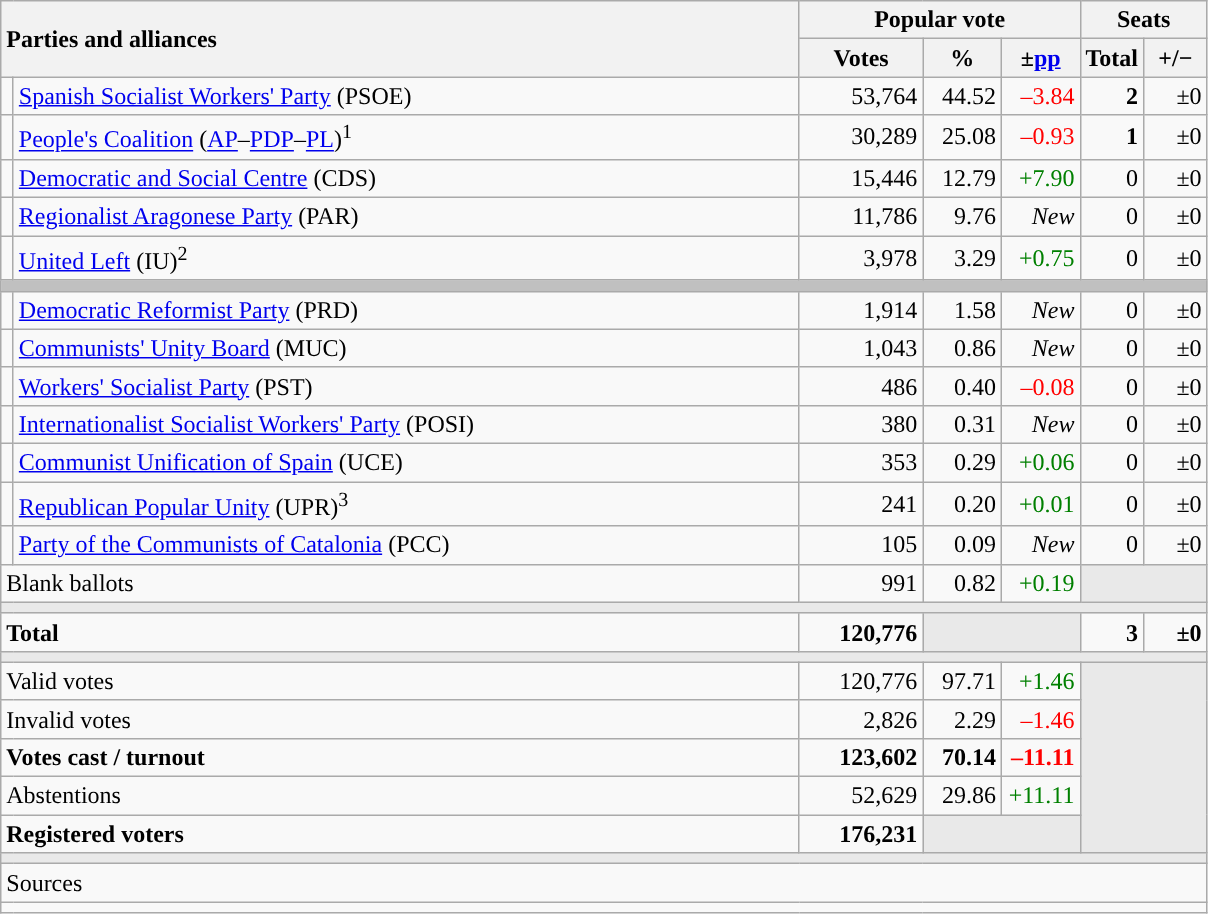<table class="wikitable" style="text-align:right;">
<tr>
<th style="text-align:left;" rowspan="2" colspan="2" width="525">Parties and alliances</th>
<th colspan="3">Popular vote</th>
<th colspan="2">Seats</th>
</tr>
<tr>
<th width="75">Votes</th>
<th width="45">%</th>
<th width="45">±<a href='#'>pp</a></th>
<th width="35">Total</th>
<th width="35">+/−</th>
</tr>
<tr>
<td width="1" style="color:inherit;background:"></td>
<td align="left"><a href='#'>Spanish Socialist Workers' Party</a> (PSOE)</td>
<td>53,764</td>
<td>44.52</td>
<td style="color:red;">–3.84</td>
<td><strong>2</strong></td>
<td>±0</td>
</tr>
<tr>
<td style="color:inherit;background:"></td>
<td align="left"><a href='#'>People's Coalition</a> (<a href='#'>AP</a>–<a href='#'>PDP</a>–<a href='#'>PL</a>)<sup>1</sup></td>
<td>30,289</td>
<td>25.08</td>
<td style="color:red;">–0.93</td>
<td><strong>1</strong></td>
<td>±0</td>
</tr>
<tr>
<td style="color:inherit;background:"></td>
<td align="left"><a href='#'>Democratic and Social Centre</a> (CDS)</td>
<td>15,446</td>
<td>12.79</td>
<td style="color:green;">+7.90</td>
<td>0</td>
<td>±0</td>
</tr>
<tr>
<td style="color:inherit;background:"></td>
<td align="left"><a href='#'>Regionalist Aragonese Party</a> (PAR)</td>
<td>11,786</td>
<td>9.76</td>
<td><em>New</em></td>
<td>0</td>
<td>±0</td>
</tr>
<tr>
<td style="color:inherit;background:"></td>
<td align="left"><a href='#'>United Left</a> (IU)<sup>2</sup></td>
<td>3,978</td>
<td>3.29</td>
<td style="color:green;">+0.75</td>
<td>0</td>
<td>±0</td>
</tr>
<tr>
<td colspan="7" bgcolor="#C0C0C0"></td>
</tr>
<tr>
<td style="color:inherit;background:"></td>
<td align="left"><a href='#'>Democratic Reformist Party</a> (PRD)</td>
<td>1,914</td>
<td>1.58</td>
<td><em>New</em></td>
<td>0</td>
<td>±0</td>
</tr>
<tr>
<td style="color:inherit;background:"></td>
<td align="left"><a href='#'>Communists' Unity Board</a> (MUC)</td>
<td>1,043</td>
<td>0.86</td>
<td><em>New</em></td>
<td>0</td>
<td>±0</td>
</tr>
<tr>
<td style="color:inherit;background:"></td>
<td align="left"><a href='#'>Workers' Socialist Party</a> (PST)</td>
<td>486</td>
<td>0.40</td>
<td style="color:red;">–0.08</td>
<td>0</td>
<td>±0</td>
</tr>
<tr>
<td style="color:inherit;background:"></td>
<td align="left"><a href='#'>Internationalist Socialist Workers' Party</a> (POSI)</td>
<td>380</td>
<td>0.31</td>
<td><em>New</em></td>
<td>0</td>
<td>±0</td>
</tr>
<tr>
<td style="color:inherit;background:"></td>
<td align="left"><a href='#'>Communist Unification of Spain</a> (UCE)</td>
<td>353</td>
<td>0.29</td>
<td style="color:green;">+0.06</td>
<td>0</td>
<td>±0</td>
</tr>
<tr>
<td style="color:inherit;background:"></td>
<td align="left"><a href='#'>Republican Popular Unity</a> (UPR)<sup>3</sup></td>
<td>241</td>
<td>0.20</td>
<td style="color:green;">+0.01</td>
<td>0</td>
<td>±0</td>
</tr>
<tr>
<td style="color:inherit;background:"></td>
<td align="left"><a href='#'>Party of the Communists of Catalonia</a> (PCC)</td>
<td>105</td>
<td>0.09</td>
<td><em>New</em></td>
<td>0</td>
<td>±0</td>
</tr>
<tr>
<td align="left" colspan="2">Blank ballots</td>
<td>991</td>
<td>0.82</td>
<td style="color:green;">+0.19</td>
<td bgcolor="#E9E9E9" colspan="2"></td>
</tr>
<tr>
<td colspan="7" bgcolor="#E9E9E9"></td>
</tr>
<tr style="font-weight:bold;">
<td align="left" colspan="2">Total</td>
<td>120,776</td>
<td bgcolor="#E9E9E9" colspan="2"></td>
<td>3</td>
<td>±0</td>
</tr>
<tr>
<td colspan="7" bgcolor="#E9E9E9"></td>
</tr>
<tr>
<td align="left" colspan="2">Valid votes</td>
<td>120,776</td>
<td>97.71</td>
<td style="color:green;">+1.46</td>
<td bgcolor="#E9E9E9" colspan="2" rowspan="5"></td>
</tr>
<tr>
<td align="left" colspan="2">Invalid votes</td>
<td>2,826</td>
<td>2.29</td>
<td style="color:red;">–1.46</td>
</tr>
<tr style="font-weight:bold;">
<td align="left" colspan="2">Votes cast / turnout</td>
<td>123,602</td>
<td>70.14</td>
<td style="color:red;">–11.11</td>
</tr>
<tr>
<td align="left" colspan="2">Abstentions</td>
<td>52,629</td>
<td>29.86</td>
<td style="color:green;">+11.11</td>
</tr>
<tr style="font-weight:bold;">
<td align="left" colspan="2">Registered voters</td>
<td>176,231</td>
<td bgcolor="#E9E9E9" colspan="2"></td>
</tr>
<tr>
<td colspan="7" bgcolor="#E9E9E9"></td>
</tr>
<tr>
<td align="left" colspan="7">Sources</td>
</tr>
<tr>
<td colspan="7" style="text-align:left; max-width:790px;"></td>
</tr>
</table>
